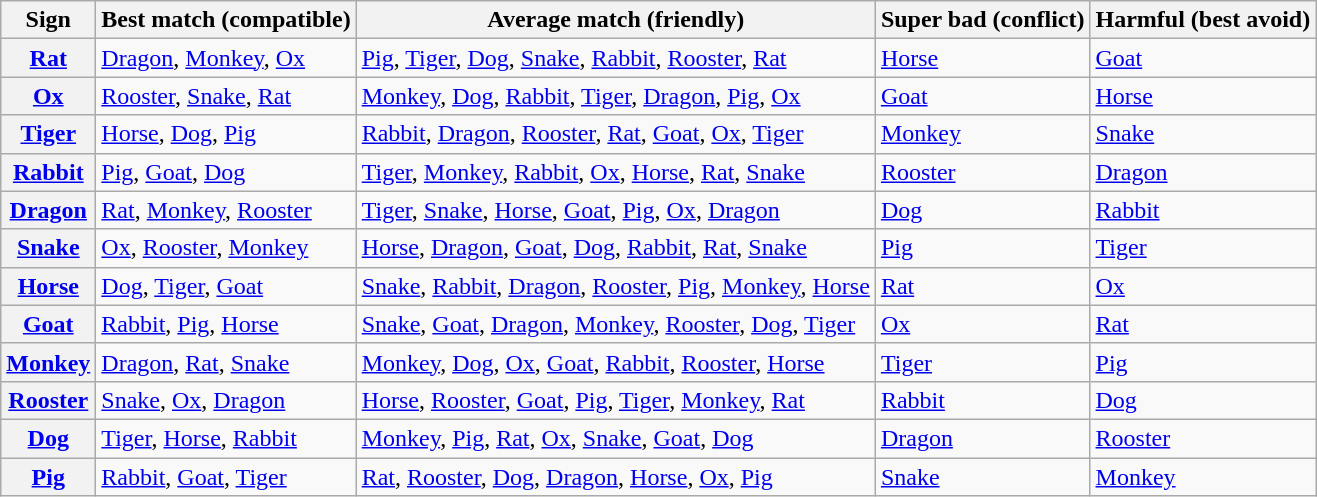<table class="wikitable sortable">
<tr>
<th>Sign</th>
<th>Best match (compatible)</th>
<th>Average match (friendly)</th>
<th>Super bad (conflict)</th>
<th>Harmful (best avoid)</th>
</tr>
<tr>
<th><a href='#'>Rat</a></th>
<td><a href='#'>Dragon</a>, <a href='#'>Monkey</a>, <a href='#'>Ox</a></td>
<td><a href='#'>Pig</a>, <a href='#'>Tiger</a>, <a href='#'>Dog</a>, <a href='#'>Snake</a>, <a href='#'>Rabbit</a>, <a href='#'>Rooster</a>, <a href='#'>Rat</a></td>
<td><a href='#'>Horse</a></td>
<td><a href='#'>Goat</a></td>
</tr>
<tr>
<th><a href='#'>Ox</a></th>
<td><a href='#'>Rooster</a>, <a href='#'>Snake</a>, <a href='#'>Rat</a></td>
<td><a href='#'>Monkey</a>, <a href='#'>Dog</a>, <a href='#'>Rabbit</a>, <a href='#'>Tiger</a>, <a href='#'>Dragon</a>, <a href='#'>Pig</a>, <a href='#'>Ox</a></td>
<td><a href='#'>Goat</a></td>
<td><a href='#'>Horse</a></td>
</tr>
<tr>
<th><a href='#'>Tiger</a></th>
<td><a href='#'>Horse</a>, <a href='#'>Dog</a>, <a href='#'>Pig</a></td>
<td><a href='#'>Rabbit</a>, <a href='#'>Dragon</a>, <a href='#'>Rooster</a>, <a href='#'>Rat</a>, <a href='#'>Goat</a>, <a href='#'>Ox</a>, <a href='#'>Tiger</a></td>
<td><a href='#'>Monkey</a></td>
<td><a href='#'>Snake</a></td>
</tr>
<tr>
<th><a href='#'>Rabbit</a></th>
<td><a href='#'>Pig</a>, <a href='#'>Goat</a>, <a href='#'>Dog</a></td>
<td><a href='#'>Tiger</a>, <a href='#'>Monkey</a>, <a href='#'>Rabbit</a>, <a href='#'>Ox</a>, <a href='#'>Horse</a>, <a href='#'>Rat</a>, <a href='#'>Snake</a></td>
<td><a href='#'>Rooster</a></td>
<td><a href='#'>Dragon</a></td>
</tr>
<tr>
<th><a href='#'>Dragon</a></th>
<td><a href='#'>Rat</a>, <a href='#'>Monkey</a>, <a href='#'>Rooster</a></td>
<td><a href='#'>Tiger</a>, <a href='#'>Snake</a>, <a href='#'>Horse</a>, <a href='#'>Goat</a>, <a href='#'>Pig</a>, <a href='#'>Ox</a>, <a href='#'>Dragon</a></td>
<td><a href='#'>Dog</a></td>
<td><a href='#'>Rabbit</a></td>
</tr>
<tr>
<th><a href='#'>Snake</a></th>
<td><a href='#'>Ox</a>, <a href='#'>Rooster</a>, <a href='#'>Monkey</a></td>
<td><a href='#'>Horse</a>, <a href='#'>Dragon</a>, <a href='#'>Goat</a>, <a href='#'>Dog</a>, <a href='#'>Rabbit</a>, <a href='#'>Rat</a>, <a href='#'>Snake</a></td>
<td><a href='#'>Pig</a></td>
<td><a href='#'>Tiger</a></td>
</tr>
<tr>
<th><a href='#'>Horse</a></th>
<td><a href='#'>Dog</a>, <a href='#'>Tiger</a>, <a href='#'>Goat</a></td>
<td><a href='#'>Snake</a>, <a href='#'>Rabbit</a>, <a href='#'>Dragon</a>, <a href='#'>Rooster</a>, <a href='#'>Pig</a>, <a href='#'>Monkey</a>, <a href='#'>Horse</a></td>
<td><a href='#'>Rat</a></td>
<td><a href='#'>Ox</a></td>
</tr>
<tr>
<th><a href='#'>Goat</a></th>
<td><a href='#'>Rabbit</a>, <a href='#'>Pig</a>, <a href='#'>Horse</a></td>
<td><a href='#'>Snake</a>, <a href='#'>Goat</a>, <a href='#'>Dragon</a>, <a href='#'>Monkey</a>, <a href='#'>Rooster</a>, <a href='#'>Dog</a>, <a href='#'>Tiger</a></td>
<td><a href='#'>Ox</a></td>
<td><a href='#'>Rat</a></td>
</tr>
<tr>
<th><a href='#'>Monkey</a></th>
<td><a href='#'>Dragon</a>, <a href='#'>Rat</a>, <a href='#'>Snake</a></td>
<td><a href='#'>Monkey</a>, <a href='#'>Dog</a>, <a href='#'>Ox</a>, <a href='#'>Goat</a>, <a href='#'>Rabbit</a>, <a href='#'>Rooster</a>, <a href='#'>Horse</a></td>
<td><a href='#'>Tiger</a></td>
<td><a href='#'>Pig</a></td>
</tr>
<tr>
<th><a href='#'>Rooster</a></th>
<td><a href='#'>Snake</a>, <a href='#'>Ox</a>, <a href='#'>Dragon</a></td>
<td><a href='#'>Horse</a>, <a href='#'>Rooster</a>, <a href='#'>Goat</a>, <a href='#'>Pig</a>, <a href='#'>Tiger</a>, <a href='#'>Monkey</a>, <a href='#'>Rat</a></td>
<td><a href='#'>Rabbit</a></td>
<td><a href='#'>Dog</a></td>
</tr>
<tr>
<th><a href='#'>Dog</a></th>
<td><a href='#'>Tiger</a>, <a href='#'>Horse</a>, <a href='#'>Rabbit</a></td>
<td><a href='#'>Monkey</a>, <a href='#'>Pig</a>, <a href='#'>Rat</a>, <a href='#'>Ox</a>, <a href='#'>Snake</a>, <a href='#'>Goat</a>, <a href='#'>Dog</a></td>
<td><a href='#'>Dragon</a></td>
<td><a href='#'>Rooster</a></td>
</tr>
<tr>
<th><a href='#'>Pig</a></th>
<td><a href='#'>Rabbit</a>, <a href='#'>Goat</a>, <a href='#'>Tiger</a></td>
<td><a href='#'>Rat</a>, <a href='#'>Rooster</a>, <a href='#'>Dog</a>, <a href='#'>Dragon</a>, <a href='#'>Horse</a>, <a href='#'>Ox</a>, <a href='#'>Pig</a></td>
<td><a href='#'>Snake</a></td>
<td><a href='#'>Monkey</a></td>
</tr>
</table>
